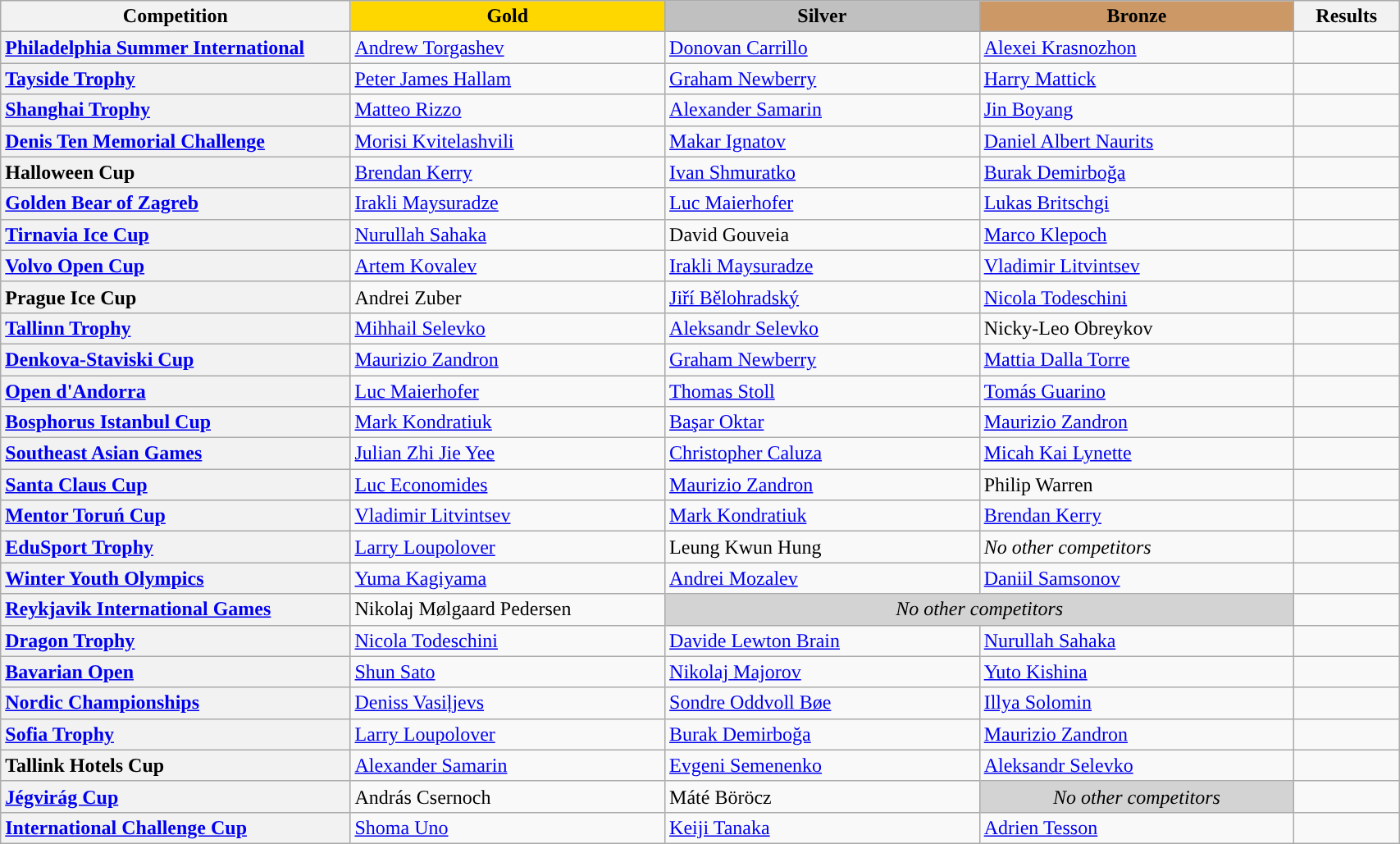<table class="wikitable unsortable" style="text-align:left; width:90%;">
<tr>
<th scope="col" style="text-align:center; width:25%;">Competition</th>
<td scope="col" style="text-align:center; width:22.5%; background:gold"><strong>Gold</strong></td>
<td scope="col" style="text-align:center; width:22.5%; background:silver"><strong>Silver</strong></td>
<td scope="col" style="text-align:center; width:22.5%; background:#c96"><strong>Bronze</strong></td>
<th scope="col" style="text-align:center; width:7.5%;">Results</th>
</tr>
<tr>
<th scope="row" style="text-align:left"> <a href='#'>Philadelphia Summer International</a></th>
<td> <a href='#'>Andrew Torgashev</a></td>
<td> <a href='#'>Donovan Carrillo</a></td>
<td> <a href='#'>Alexei Krasnozhon</a></td>
<td></td>
</tr>
<tr>
<th scope="row" style="text-align:left"> <a href='#'>Tayside Trophy</a></th>
<td> <a href='#'>Peter James Hallam</a></td>
<td> <a href='#'>Graham Newberry</a></td>
<td> <a href='#'>Harry Mattick</a></td>
<td></td>
</tr>
<tr>
<th scope="row" style="text-align:left"> <a href='#'>Shanghai Trophy</a></th>
<td> <a href='#'>Matteo Rizzo</a></td>
<td> <a href='#'>Alexander Samarin</a></td>
<td> <a href='#'>Jin Boyang</a></td>
<td></td>
</tr>
<tr>
<th scope="row" style="text-align:left"> <a href='#'>Denis Ten Memorial Challenge</a></th>
<td> <a href='#'>Morisi Kvitelashvili</a></td>
<td> <a href='#'>Makar Ignatov</a></td>
<td> <a href='#'>Daniel Albert Naurits</a></td>
<td></td>
</tr>
<tr>
<th scope="row" style="text-align:left"> Halloween Cup</th>
<td> <a href='#'>Brendan Kerry</a></td>
<td> <a href='#'>Ivan Shmuratko</a></td>
<td> <a href='#'>Burak Demirboğa</a></td>
<td></td>
</tr>
<tr>
<th scope="row" style="text-align:left"> <a href='#'>Golden Bear of Zagreb</a></th>
<td> <a href='#'>Irakli Maysuradze</a></td>
<td> <a href='#'>Luc Maierhofer</a></td>
<td> <a href='#'>Lukas Britschgi</a></td>
<td></td>
</tr>
<tr>
<th scope="row" style="text-align:left"> <a href='#'>Tirnavia Ice Cup</a></th>
<td> <a href='#'>Nurullah Sahaka</a></td>
<td> David Gouveia</td>
<td> <a href='#'>Marco Klepoch</a></td>
<td></td>
</tr>
<tr>
<th scope="row" style="text-align:left"> <a href='#'>Volvo Open Cup</a></th>
<td> <a href='#'>Artem Kovalev</a></td>
<td> <a href='#'>Irakli Maysuradze</a></td>
<td> <a href='#'>Vladimir Litvintsev</a></td>
<td></td>
</tr>
<tr>
<th scope="row" style="text-align:left"> Prague Ice Cup</th>
<td> Andrei Zuber</td>
<td> <a href='#'>Jiří Bělohradský</a></td>
<td> <a href='#'>Nicola Todeschini</a></td>
<td></td>
</tr>
<tr>
<th scope="row" style="text-align:left"> <a href='#'>Tallinn Trophy</a></th>
<td> <a href='#'>Mihhail Selevko</a></td>
<td> <a href='#'>Aleksandr Selevko</a></td>
<td> Nicky-Leo Obreykov</td>
<td></td>
</tr>
<tr>
<th scope="row" style="text-align:left"> <a href='#'>Denkova-Staviski Cup</a></th>
<td> <a href='#'>Maurizio Zandron</a></td>
<td> <a href='#'>Graham Newberry</a></td>
<td> <a href='#'>Mattia Dalla Torre</a></td>
<td></td>
</tr>
<tr>
<th scope="row" style="text-align:left"> <a href='#'>Open d'Andorra</a></th>
<td> <a href='#'>Luc Maierhofer</a></td>
<td> <a href='#'>Thomas Stoll</a></td>
<td> <a href='#'>Tomás Guarino</a></td>
<td></td>
</tr>
<tr>
<th scope="row" style="text-align:left"> <a href='#'>Bosphorus Istanbul Cup</a></th>
<td> <a href='#'>Mark Kondratiuk</a></td>
<td> <a href='#'>Başar Oktar</a></td>
<td> <a href='#'>Maurizio Zandron</a></td>
<td></td>
</tr>
<tr>
<th scope="row" style="text-align:left"> <a href='#'>Southeast Asian Games</a></th>
<td> <a href='#'>Julian Zhi Jie Yee</a></td>
<td> <a href='#'>Christopher Caluza</a></td>
<td> <a href='#'>Micah Kai Lynette</a></td>
<td></td>
</tr>
<tr>
<th scope="row" style="text-align:left"> <a href='#'>Santa Claus Cup</a></th>
<td> <a href='#'>Luc Economides</a></td>
<td> <a href='#'>Maurizio Zandron</a></td>
<td> Philip Warren</td>
<td></td>
</tr>
<tr>
<th scope="row" style="text-align:left"> <a href='#'>Mentor Toruń Cup</a></th>
<td> <a href='#'>Vladimir Litvintsev</a></td>
<td> <a href='#'>Mark Kondratiuk</a></td>
<td> <a href='#'>Brendan Kerry</a></td>
<td></td>
</tr>
<tr>
<th scope="row" style="text-align:left"> <a href='#'>EduSport Trophy</a></th>
<td> <a href='#'>Larry Loupolover</a></td>
<td> Leung Kwun Hung</td>
<td><em>No other competitors</em></td>
<td></td>
</tr>
<tr>
<th scope="row" style="text-align:left"> <a href='#'>Winter Youth Olympics</a></th>
<td> <a href='#'>Yuma Kagiyama</a></td>
<td> <a href='#'>Andrei Mozalev</a></td>
<td> <a href='#'>Daniil Samsonov</a></td>
<td></td>
</tr>
<tr>
<th scope="row" style="text-align:left"> <a href='#'>Reykjavik International Games</a></th>
<td> Nikolaj Mølgaard Pedersen</td>
<td colspan="2" align="center" bgcolor="lightgray"><em>No other competitors</em></td>
<td></td>
</tr>
<tr>
<th scope="row" style="text-align:left"> <a href='#'>Dragon Trophy</a></th>
<td> <a href='#'>Nicola Todeschini</a></td>
<td> <a href='#'>Davide Lewton Brain</a></td>
<td> <a href='#'>Nurullah Sahaka</a></td>
<td></td>
</tr>
<tr>
<th scope="row" style="text-align:left"> <a href='#'>Bavarian Open</a></th>
<td> <a href='#'>Shun Sato</a></td>
<td> <a href='#'>Nikolaj Majorov</a></td>
<td> <a href='#'>Yuto Kishina</a></td>
<td></td>
</tr>
<tr>
<th scope="row" style="text-align:left"> <a href='#'>Nordic Championships</a></th>
<td> <a href='#'>Deniss Vasiļjevs</a></td>
<td> <a href='#'>Sondre Oddvoll Bøe</a></td>
<td> <a href='#'>Illya Solomin</a></td>
<td></td>
</tr>
<tr>
<th scope="row" style="text-align:left"> <a href='#'>Sofia Trophy</a></th>
<td> <a href='#'>Larry Loupolover</a></td>
<td> <a href='#'>Burak Demirboğa</a></td>
<td> <a href='#'>Maurizio Zandron</a></td>
<td></td>
</tr>
<tr>
<th scope="row" style="text-align:left"> Tallink Hotels Cup</th>
<td> <a href='#'>Alexander Samarin</a></td>
<td> <a href='#'>Evgeni Semenenko</a></td>
<td> <a href='#'>Aleksandr Selevko</a></td>
<td></td>
</tr>
<tr>
<th scope="row" style="text-align:left"> <a href='#'>Jégvirág Cup</a></th>
<td> András Csernoch</td>
<td> Máté Böröcz</td>
<td align="center" bgcolor="lightgray"><em>No other competitors</em></td>
<td></td>
</tr>
<tr>
<th scope="row" style="text-align:left"> <a href='#'>International Challenge Cup</a></th>
<td> <a href='#'>Shoma Uno</a></td>
<td> <a href='#'>Keiji Tanaka</a></td>
<td> <a href='#'>Adrien Tesson</a></td>
<td></td>
</tr>
</table>
